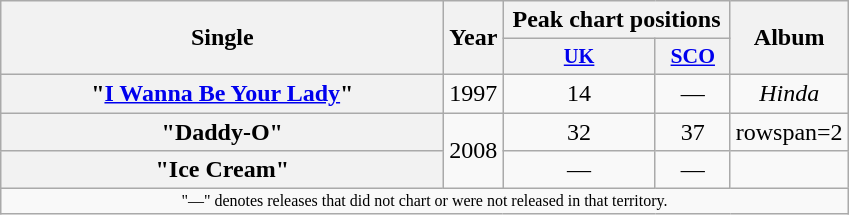<table class="wikitable plainrowheaders" style="text-align:center;">
<tr>
<th scope="colw" rowspan="2" style="width:18em;">Single</th>
<th scope="col" rowspan="2">Year</th>
<th scope="col" colspan="2">Peak chart positions</th>
<th scope="col" rowspan="2">Album</th>
</tr>
<tr>
<th scope="col" style="width:7em;font-size:85%;"><a href='#'>UK</a><br></th>
<th scope="col" style="width:3em;font-size:90%;"><a href='#'>SCO</a><br></th>
</tr>
<tr>
<th scope="row">"<a href='#'>I Wanna Be Your Lady</a>"<br></th>
<td>1997</td>
<td>14</td>
<td>—</td>
<td><em>Hinda</em></td>
</tr>
<tr>
<th scope="row">"Daddy-O"<br></th>
<td rowspan="2">2008</td>
<td>32</td>
<td>37</td>
<td>rowspan=2 </td>
</tr>
<tr>
<th scope="row">"Ice Cream"<br></th>
<td>—</td>
<td>—</td>
</tr>
<tr>
<td colspan="15" style="text-align:center; font-size:8pt;">"—" denotes releases that did not chart or were not released in that territory.</td>
</tr>
</table>
